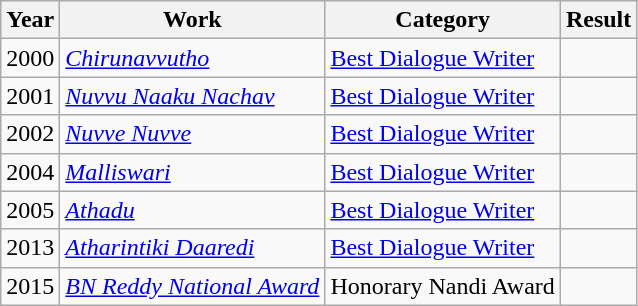<table class="wikitable">
<tr>
<th>Year</th>
<th>Work</th>
<th>Category</th>
<th>Result</th>
</tr>
<tr>
<td>2000</td>
<td><em><a href='#'>Chirunavvutho</a></em></td>
<td><a href='#'>Best Dialogue Writer</a></td>
<td></td>
</tr>
<tr>
<td>2001</td>
<td><em><a href='#'>Nuvvu Naaku Nachav</a></em></td>
<td><a href='#'>Best Dialogue Writer</a></td>
<td></td>
</tr>
<tr>
<td>2002</td>
<td><em><a href='#'>Nuvve Nuvve</a></em></td>
<td><a href='#'>Best Dialogue Writer</a></td>
<td></td>
</tr>
<tr>
<td>2004</td>
<td><em><a href='#'>Malliswari</a></em></td>
<td><a href='#'>Best Dialogue Writer</a></td>
<td></td>
</tr>
<tr>
<td>2005</td>
<td><em><a href='#'>Athadu</a></em></td>
<td><a href='#'>Best Dialogue Writer</a></td>
<td></td>
</tr>
<tr>
<td>2013</td>
<td><em><a href='#'>Atharintiki Daaredi</a></em></td>
<td><a href='#'>Best Dialogue Writer</a></td>
<td></td>
</tr>
<tr>
<td>2015</td>
<td><em><a href='#'>BN Reddy National Award</a></em></td>
<td>Honorary Nandi Award</td>
<td></td>
</tr>
</table>
